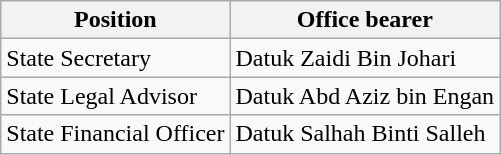<table class="wikitable">
<tr>
<th>Position</th>
<th>Office bearer</th>
</tr>
<tr>
<td>State Secretary</td>
<td>Datuk Zaidi Bin Johari</td>
</tr>
<tr>
<td>State Legal Advisor</td>
<td>Datuk Abd Aziz bin Engan</td>
</tr>
<tr>
<td>State Financial Officer</td>
<td>Datuk Salhah Binti Salleh</td>
</tr>
</table>
